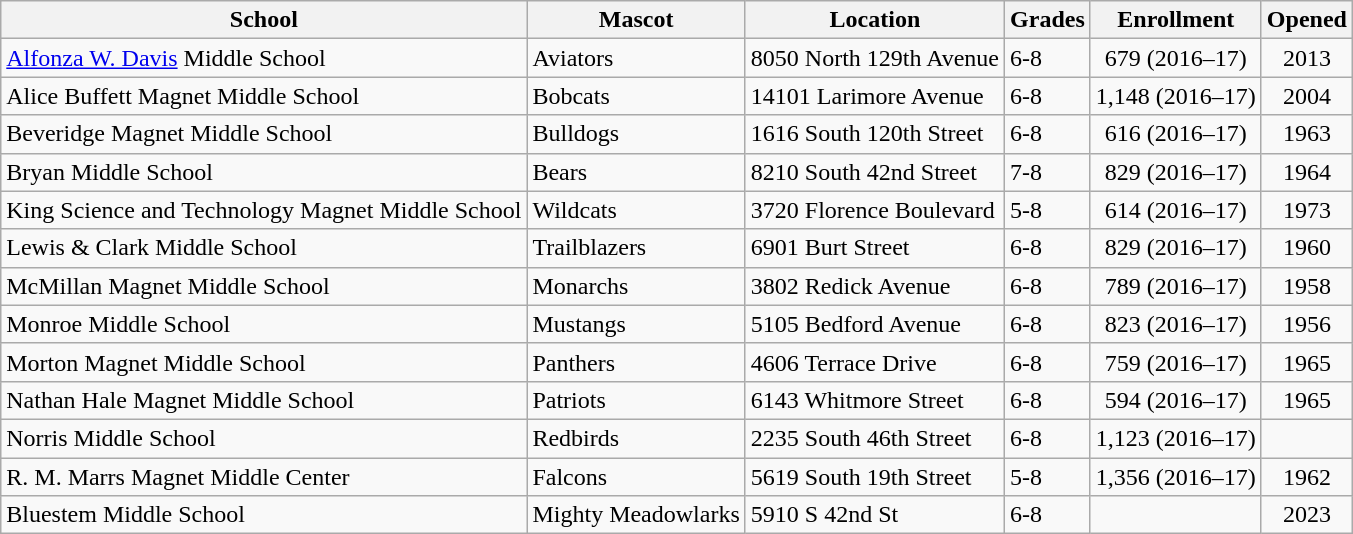<table class="wikitable sortable">
<tr>
<th><strong>School</strong></th>
<th><strong>Mascot</strong></th>
<th><strong>Location</strong></th>
<th><strong>Grades</strong></th>
<th><strong>Enrollment</strong></th>
<th><strong>Opened</strong></th>
</tr>
<tr>
<td><a href='#'>Alfonza W. Davis</a> Middle School</td>
<td>Aviators</td>
<td>8050 North 129th Avenue</td>
<td>6-8</td>
<td align=center>679 (2016–17)</td>
<td align=center>2013</td>
</tr>
<tr>
<td>Alice Buffett Magnet Middle School</td>
<td>Bobcats</td>
<td>14101 Larimore Avenue</td>
<td>6-8</td>
<td align=center>1,148 (2016–17)</td>
<td align=center>2004</td>
</tr>
<tr>
<td>Beveridge Magnet Middle School</td>
<td>Bulldogs</td>
<td>1616 South 120th Street</td>
<td>6-8</td>
<td align=center>616 (2016–17)</td>
<td align=center>1963</td>
</tr>
<tr>
<td>Bryan Middle School</td>
<td>Bears</td>
<td>8210 South 42nd Street</td>
<td>7-8</td>
<td align=center>829 (2016–17)</td>
<td align=center>1964</td>
</tr>
<tr>
<td>King Science and Technology Magnet Middle School</td>
<td>Wildcats</td>
<td>3720 Florence Boulevard</td>
<td>5-8</td>
<td align=center>614 (2016–17)</td>
<td align=center>1973</td>
</tr>
<tr>
<td>Lewis & Clark Middle School</td>
<td>Trailblazers</td>
<td>6901 Burt Street</td>
<td>6-8</td>
<td align=center>829 (2016–17)</td>
<td align=center>1960</td>
</tr>
<tr>
<td>McMillan Magnet Middle School</td>
<td>Monarchs</td>
<td>3802 Redick Avenue</td>
<td>6-8</td>
<td align=center>789 (2016–17)</td>
<td align=center>1958</td>
</tr>
<tr>
<td>Monroe Middle School</td>
<td>Mustangs</td>
<td>5105 Bedford Avenue</td>
<td>6-8</td>
<td align=center>823 (2016–17)</td>
<td align=center>1956</td>
</tr>
<tr>
<td>Morton Magnet Middle School</td>
<td>Panthers</td>
<td>4606 Terrace Drive</td>
<td>6-8</td>
<td align=center>759 (2016–17)</td>
<td align=center>1965</td>
</tr>
<tr>
<td>Nathan Hale Magnet Middle School</td>
<td>Patriots</td>
<td>6143 Whitmore Street</td>
<td>6-8</td>
<td align=center>594 (2016–17)</td>
<td align=center>1965</td>
</tr>
<tr>
<td>Norris Middle School</td>
<td>Redbirds</td>
<td>2235 South 46th Street</td>
<td>6-8</td>
<td align=center>1,123 (2016–17)</td>
<td align=center></td>
</tr>
<tr>
<td>R. M. Marrs Magnet Middle Center</td>
<td>Falcons</td>
<td>5619 South 19th Street</td>
<td>5-8</td>
<td align=center>1,356 (2016–17)</td>
<td align=center>1962</td>
</tr>
<tr>
<td>Bluestem Middle School</td>
<td>Mighty Meadowlarks</td>
<td>5910 S 42nd St</td>
<td>6-8</td>
<td align=center></td>
<td align=center>2023</td>
</tr>
</table>
